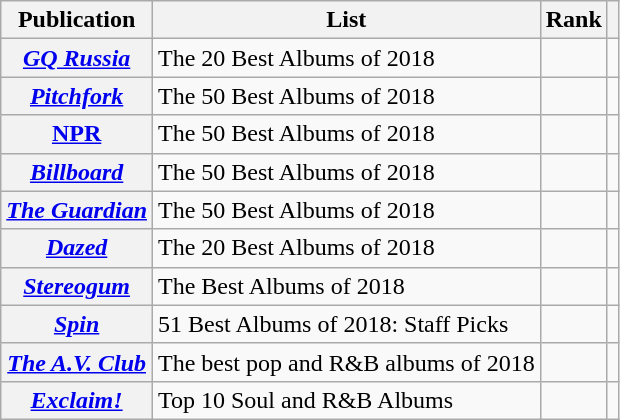<table class="wikitable sortable plainrowheaders">
<tr>
<th scope="col">Publication</th>
<th scope="col">List</th>
<th scope="col">Rank</th>
<th scope="col" class="unsortable"></th>
</tr>
<tr>
<th scope="row"><em><a href='#'>GQ Russia</a></em></th>
<td>The 20 Best Albums of 2018</td>
<td></td>
<td></td>
</tr>
<tr>
<th scope="row"><em><a href='#'>Pitchfork</a></em></th>
<td>The 50 Best Albums of 2018</td>
<td></td>
<td></td>
</tr>
<tr>
<th scope="row"><a href='#'>NPR</a></th>
<td>The 50 Best Albums of 2018</td>
<td></td>
<td></td>
</tr>
<tr>
<th scope="row"><em><a href='#'>Billboard</a></em></th>
<td>The 50 Best Albums of 2018</td>
<td></td>
<td></td>
</tr>
<tr>
<th scope="row"><em><a href='#'>The Guardian</a></em></th>
<td>The 50 Best Albums of 2018</td>
<td></td>
<td></td>
</tr>
<tr>
<th scope="row"><em><a href='#'>Dazed</a></em></th>
<td>The 20 Best Albums of 2018</td>
<td></td>
<td></td>
</tr>
<tr>
<th scope="row"><em><a href='#'>Stereogum</a></em></th>
<td>The Best Albums of 2018</td>
<td></td>
<td></td>
</tr>
<tr>
<th scope="row"><em><a href='#'>Spin</a></em></th>
<td>51 Best Albums of 2018: Staff Picks</td>
<td></td>
<td></td>
</tr>
<tr>
<th scope="row"><em><a href='#'>The A.V. Club</a></em></th>
<td>The best pop and R&B albums of 2018</td>
<td></td>
<td></td>
</tr>
<tr>
<th scope="row"><em><a href='#'>Exclaim!</a></em></th>
<td>Top 10 Soul and R&B Albums</td>
<td></td>
<td></td>
</tr>
</table>
